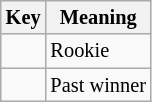<table class="wikitable" style="font-size: 85%;">
<tr>
<th>Key</th>
<th>Meaning</th>
</tr>
<tr>
<td align="center"><strong></strong></td>
<td>Rookie</td>
</tr>
<tr>
<td align="center"><strong></strong></td>
<td>Past winner</td>
</tr>
</table>
